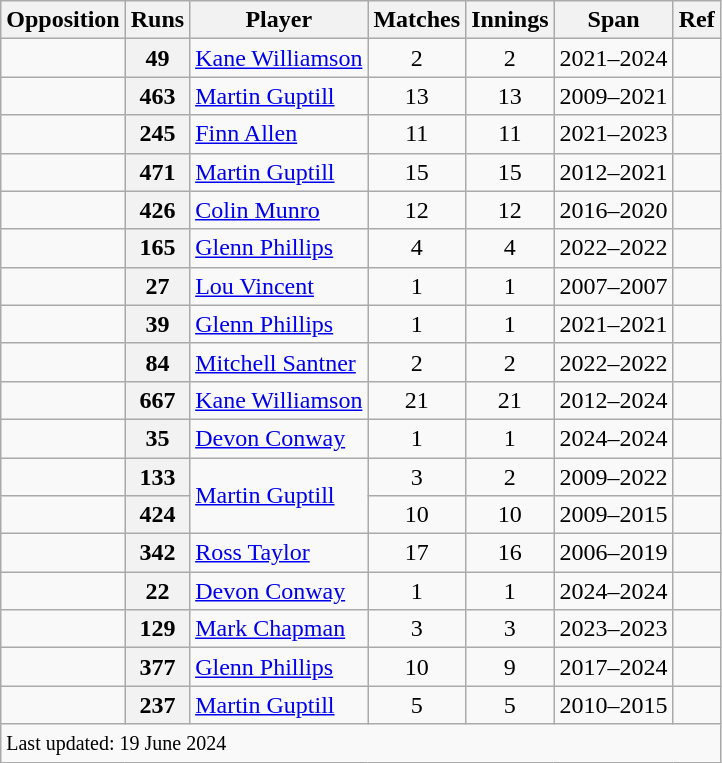<table class="wikitable plainrowheaders sortable">
<tr>
<th scope="col">Opposition</th>
<th scope="col">Runs</th>
<th scope="col">Player</th>
<th scope="col">Matches</th>
<th scope="col">Innings</th>
<th scope="col">Span</th>
<th scope="col">Ref</th>
</tr>
<tr>
<td></td>
<th>49</th>
<td><a href='#'>Kane Williamson</a></td>
<td align=center>2</td>
<td align=center>2</td>
<td>2021–2024</td>
<td></td>
</tr>
<tr>
<td></td>
<th>463</th>
<td><a href='#'>Martin Guptill</a></td>
<td align=center>13</td>
<td align=center>13</td>
<td>2009–2021</td>
<td></td>
</tr>
<tr>
<td></td>
<th>245</th>
<td><a href='#'>Finn Allen</a></td>
<td align=center>11</td>
<td align=center>11</td>
<td>2021–2023</td>
<td></td>
</tr>
<tr>
<td></td>
<th>471</th>
<td><a href='#'>Martin Guptill</a></td>
<td align=center>15</td>
<td align=center>15</td>
<td>2012–2021</td>
<td></td>
</tr>
<tr>
<td></td>
<th>426</th>
<td><a href='#'>Colin Munro</a></td>
<td align=center>12</td>
<td align=center>12</td>
<td>2016–2020</td>
<td></td>
</tr>
<tr>
<td></td>
<th>165</th>
<td><a href='#'>Glenn Phillips</a></td>
<td align=center>4</td>
<td align=center>4</td>
<td>2022–2022</td>
<td></td>
</tr>
<tr>
<td></td>
<th>27</th>
<td><a href='#'>Lou Vincent</a></td>
<td align=center>1</td>
<td align=center>1</td>
<td>2007–2007</td>
<td></td>
</tr>
<tr>
<td></td>
<th>39</th>
<td><a href='#'>Glenn Phillips</a></td>
<td align=center>1</td>
<td align=center>1</td>
<td>2021–2021</td>
<td></td>
</tr>
<tr>
<td></td>
<th>84</th>
<td><a href='#'>Mitchell Santner</a></td>
<td align=center>2</td>
<td align=center>2</td>
<td>2022–2022</td>
<td></td>
</tr>
<tr>
<td></td>
<th>667</th>
<td><a href='#'>Kane Williamson</a></td>
<td align=center>21</td>
<td align=center>21</td>
<td>2012–2024</td>
<td></td>
</tr>
<tr>
<td></td>
<th>35</th>
<td><a href='#'>Devon Conway</a></td>
<td align=center>1</td>
<td align=center>1</td>
<td>2024–2024</td>
<td></td>
</tr>
<tr>
<td></td>
<th>133</th>
<td rowspan=2><a href='#'>Martin Guptill</a></td>
<td align=center>3</td>
<td align=center>2</td>
<td>2009–2022</td>
<td></td>
</tr>
<tr>
<td></td>
<th>424</th>
<td align=center>10</td>
<td align=center>10</td>
<td>2009–2015</td>
<td></td>
</tr>
<tr>
<td></td>
<th>342</th>
<td><a href='#'>Ross Taylor</a></td>
<td align=center>17</td>
<td align=center>16</td>
<td>2006–2019</td>
<td></td>
</tr>
<tr>
<td></td>
<th>22</th>
<td><a href='#'>Devon Conway</a></td>
<td align=center>1</td>
<td align=center>1</td>
<td>2024–2024</td>
<td></td>
</tr>
<tr>
<td></td>
<th>129</th>
<td><a href='#'>Mark Chapman</a></td>
<td align=center>3</td>
<td align=center>3</td>
<td>2023–2023</td>
<td></td>
</tr>
<tr>
<td></td>
<th>377</th>
<td><a href='#'>Glenn Phillips</a></td>
<td align=center>10</td>
<td align=center>9</td>
<td>2017–2024</td>
<td></td>
</tr>
<tr>
<td></td>
<th>237</th>
<td><a href='#'>Martin Guptill</a></td>
<td align=center>5</td>
<td align=center>5</td>
<td>2010–2015</td>
<td></td>
</tr>
<tr>
<td colspan=7><small>Last updated: 19 June 2024</small></td>
</tr>
</table>
